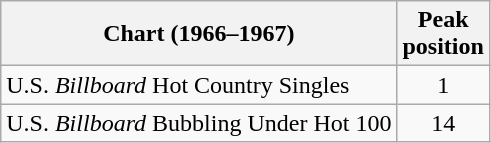<table class="wikitable sortable">
<tr>
<th align="left">Chart (1966–1967)</th>
<th align="center">Peak<br>position</th>
</tr>
<tr>
<td align="left">U.S. <em>Billboard</em> Hot Country Singles</td>
<td align="center">1</td>
</tr>
<tr>
<td align="left">U.S. <em>Billboard</em> Bubbling Under Hot 100</td>
<td align="center">14</td>
</tr>
</table>
